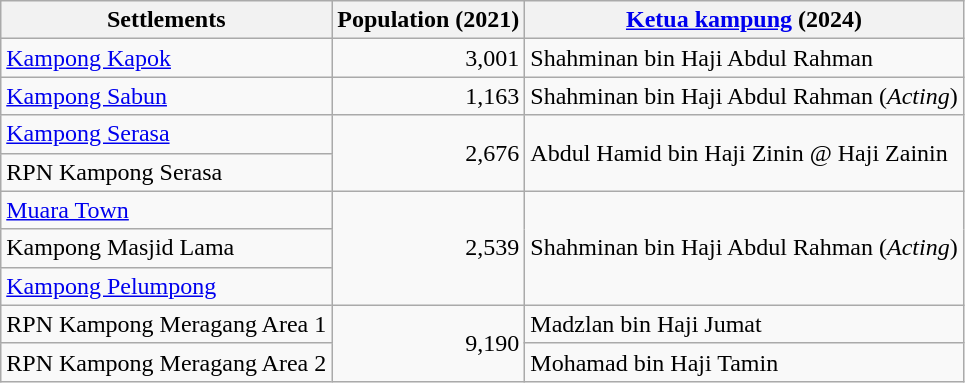<table class="wikitable">
<tr>
<th>Settlements</th>
<th>Population (2021)</th>
<th><a href='#'>Ketua kampung</a> (2024)</th>
</tr>
<tr>
<td><a href='#'>Kampong Kapok</a></td>
<td align="right">3,001</td>
<td>Shahminan bin Haji Abdul Rahman</td>
</tr>
<tr>
<td><a href='#'>Kampong Sabun</a></td>
<td align="right">1,163</td>
<td>Shahminan bin Haji Abdul Rahman (<em>Acting</em>)</td>
</tr>
<tr>
<td><a href='#'>Kampong Serasa</a></td>
<td rowspan="2" align="right">2,676</td>
<td rowspan="2">Abdul Hamid bin Haji Zinin @ Haji Zainin</td>
</tr>
<tr>
<td>RPN Kampong Serasa</td>
</tr>
<tr>
<td><a href='#'>Muara Town</a></td>
<td rowspan="3" align="right">2,539</td>
<td rowspan="3">Shahminan bin Haji Abdul Rahman (<em>Acting</em>)</td>
</tr>
<tr>
<td>Kampong Masjid Lama</td>
</tr>
<tr>
<td><a href='#'>Kampong Pelumpong</a></td>
</tr>
<tr>
<td>RPN Kampong Meragang Area 1</td>
<td rowspan="2" align="right">9,190</td>
<td>Madzlan bin Haji Jumat</td>
</tr>
<tr>
<td>RPN Kampong Meragang Area 2</td>
<td>Mohamad bin Haji Tamin</td>
</tr>
</table>
